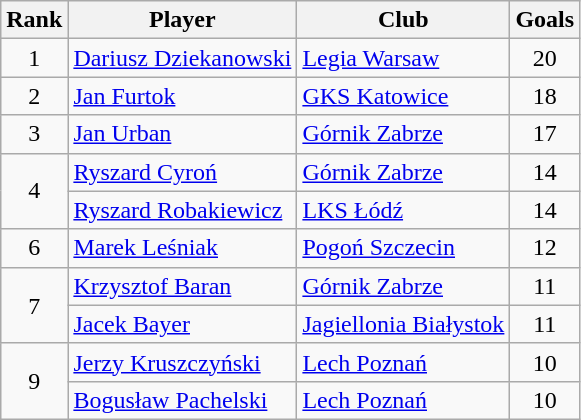<table class="wikitable" style="text-align:center">
<tr>
<th>Rank</th>
<th>Player</th>
<th>Club</th>
<th>Goals</th>
</tr>
<tr>
<td rowspan="1">1</td>
<td align="left"> <a href='#'>Dariusz Dziekanowski</a></td>
<td align="left"><a href='#'>Legia Warsaw</a></td>
<td>20</td>
</tr>
<tr>
<td rowspan="1">2</td>
<td align="left"> <a href='#'>Jan Furtok</a></td>
<td align="left"><a href='#'>GKS Katowice</a></td>
<td>18</td>
</tr>
<tr>
<td rowspan="1">3</td>
<td align="left"> <a href='#'>Jan Urban</a></td>
<td align="left"><a href='#'>Górnik Zabrze</a></td>
<td>17</td>
</tr>
<tr>
<td rowspan="2">4</td>
<td align="left"> <a href='#'>Ryszard Cyroń</a></td>
<td align="left"><a href='#'>Górnik Zabrze</a></td>
<td>14</td>
</tr>
<tr>
<td align="left"> <a href='#'>Ryszard Robakiewicz</a></td>
<td align="left"><a href='#'>LKS Łódź</a></td>
<td>14</td>
</tr>
<tr>
<td rowspan="1">6</td>
<td align="left"> <a href='#'>Marek Leśniak</a></td>
<td align="left"><a href='#'>Pogoń Szczecin</a></td>
<td>12</td>
</tr>
<tr>
<td rowspan="2">7</td>
<td align="left"> <a href='#'>Krzysztof Baran</a></td>
<td align="left"><a href='#'>Górnik Zabrze</a></td>
<td>11</td>
</tr>
<tr>
<td align="left"> <a href='#'>Jacek Bayer</a></td>
<td align="left"><a href='#'>Jagiellonia Białystok</a></td>
<td>11</td>
</tr>
<tr>
<td rowspan="2">9</td>
<td align="left"> <a href='#'>Jerzy Kruszczyński</a></td>
<td align="left"><a href='#'>Lech Poznań</a></td>
<td>10</td>
</tr>
<tr>
<td align="left"> <a href='#'>Bogusław Pachelski</a></td>
<td align="left"><a href='#'>Lech Poznań</a></td>
<td>10</td>
</tr>
</table>
